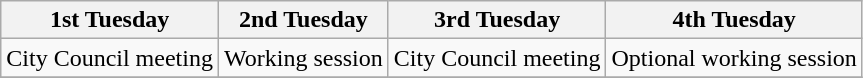<table class="wikitable">
<tr>
<th>1st Tuesday</th>
<th>2nd Tuesday</th>
<th>3rd Tuesday</th>
<th>4th Tuesday</th>
</tr>
<tr>
<td>City Council meeting</td>
<td>Working session</td>
<td>City Council meeting</td>
<td>Optional working session</td>
</tr>
<tr>
</tr>
</table>
